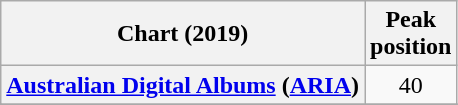<table class="wikitable sortable plainrowheaders" style="text-align:center">
<tr>
<th scope="col">Chart (2019)</th>
<th scope="col">Peak<br>position</th>
</tr>
<tr>
<th scope="row"><a href='#'>Australian Digital Albums</a> (<a href='#'>ARIA</a>)</th>
<td>40</td>
</tr>
<tr>
</tr>
<tr>
</tr>
<tr>
</tr>
<tr>
</tr>
<tr>
</tr>
<tr>
</tr>
<tr>
</tr>
</table>
